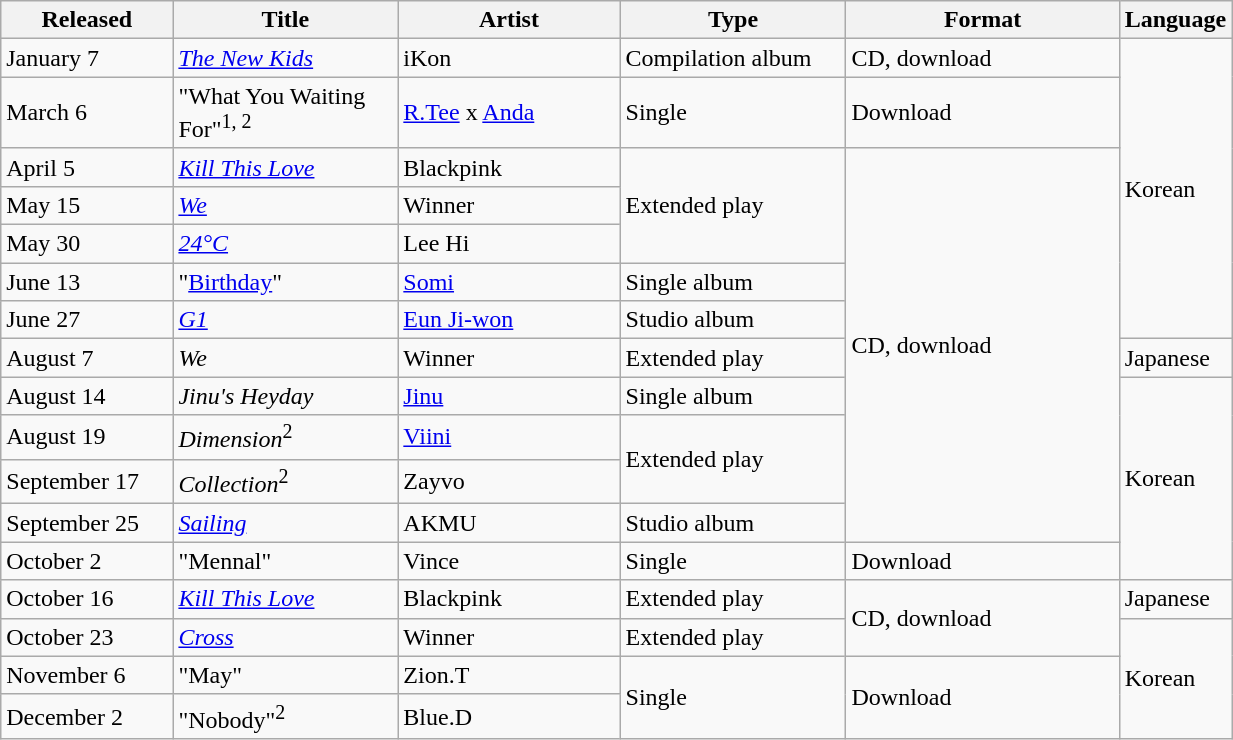<table class="wikitable sortable" align="left center" style="width:65%;">
<tr>
<th style="width:15%;">Released</th>
<th style="width:20%;">Title</th>
<th style="width:20%;">Artist</th>
<th style="width:20%;">Type</th>
<th style="width:25%;">Format</th>
<th style="width:20%;">Language</th>
</tr>
<tr>
<td>January 7</td>
<td><em><a href='#'>The New Kids</a></em></td>
<td>iKon</td>
<td>Compilation album</td>
<td>CD, download</td>
<td rowspan="7">Korean</td>
</tr>
<tr>
<td>March 6</td>
<td>"What You Waiting For"<sup>1, 2</sup></td>
<td><a href='#'>R.Tee</a> x <a href='#'>Anda</a></td>
<td>Single</td>
<td>Download</td>
</tr>
<tr>
<td>April 5</td>
<td><em><a href='#'>Kill This Love</a></em></td>
<td>Blackpink</td>
<td rowspan="3">Extended play</td>
<td rowspan="10">CD, download</td>
</tr>
<tr>
<td>May 15</td>
<td><em><a href='#'>We</a></em></td>
<td>Winner</td>
</tr>
<tr>
<td>May 30</td>
<td><em><a href='#'>24°C</a></em></td>
<td>Lee Hi</td>
</tr>
<tr>
<td>June 13</td>
<td>"<a href='#'>Birthday</a>"</td>
<td><a href='#'>Somi</a></td>
<td>Single album</td>
</tr>
<tr>
<td>June 27</td>
<td><em><a href='#'>G1</a></em></td>
<td><a href='#'>Eun Ji-won</a></td>
<td>Studio album</td>
</tr>
<tr>
<td>August 7</td>
<td><em>We</em></td>
<td>Winner</td>
<td>Extended play</td>
<td>Japanese</td>
</tr>
<tr>
<td>August 14</td>
<td><em>Jinu's Heyday</em></td>
<td><a href='#'>Jinu</a></td>
<td>Single album</td>
<td rowspan="5">Korean</td>
</tr>
<tr>
<td>August 19</td>
<td><em>Dimension</em><sup>2</sup></td>
<td><a href='#'>Viini</a></td>
<td rowspan="2">Extended play</td>
</tr>
<tr>
<td>September 17</td>
<td><em>Collection</em><sup>2</sup></td>
<td>Zayvo</td>
</tr>
<tr>
<td>September 25</td>
<td><em><a href='#'>Sailing</a></em></td>
<td>AKMU</td>
<td>Studio album</td>
</tr>
<tr>
<td>October 2</td>
<td>"Mennal"</td>
<td>Vince</td>
<td>Single</td>
<td>Download</td>
</tr>
<tr>
<td>October 16</td>
<td><em><a href='#'>Kill This Love</a></em></td>
<td>Blackpink</td>
<td>Extended play</td>
<td rowspan="2">CD, download</td>
<td>Japanese</td>
</tr>
<tr>
<td>October 23</td>
<td><em><a href='#'>Cross</a></em></td>
<td>Winner</td>
<td>Extended play</td>
<td rowspan="3">Korean</td>
</tr>
<tr>
<td>November 6</td>
<td>"May"</td>
<td>Zion.T</td>
<td rowspan="2">Single</td>
<td rowspan="2">Download</td>
</tr>
<tr>
<td>December 2</td>
<td>"Nobody"<sup>2</sup></td>
<td>Blue.D</td>
</tr>
</table>
